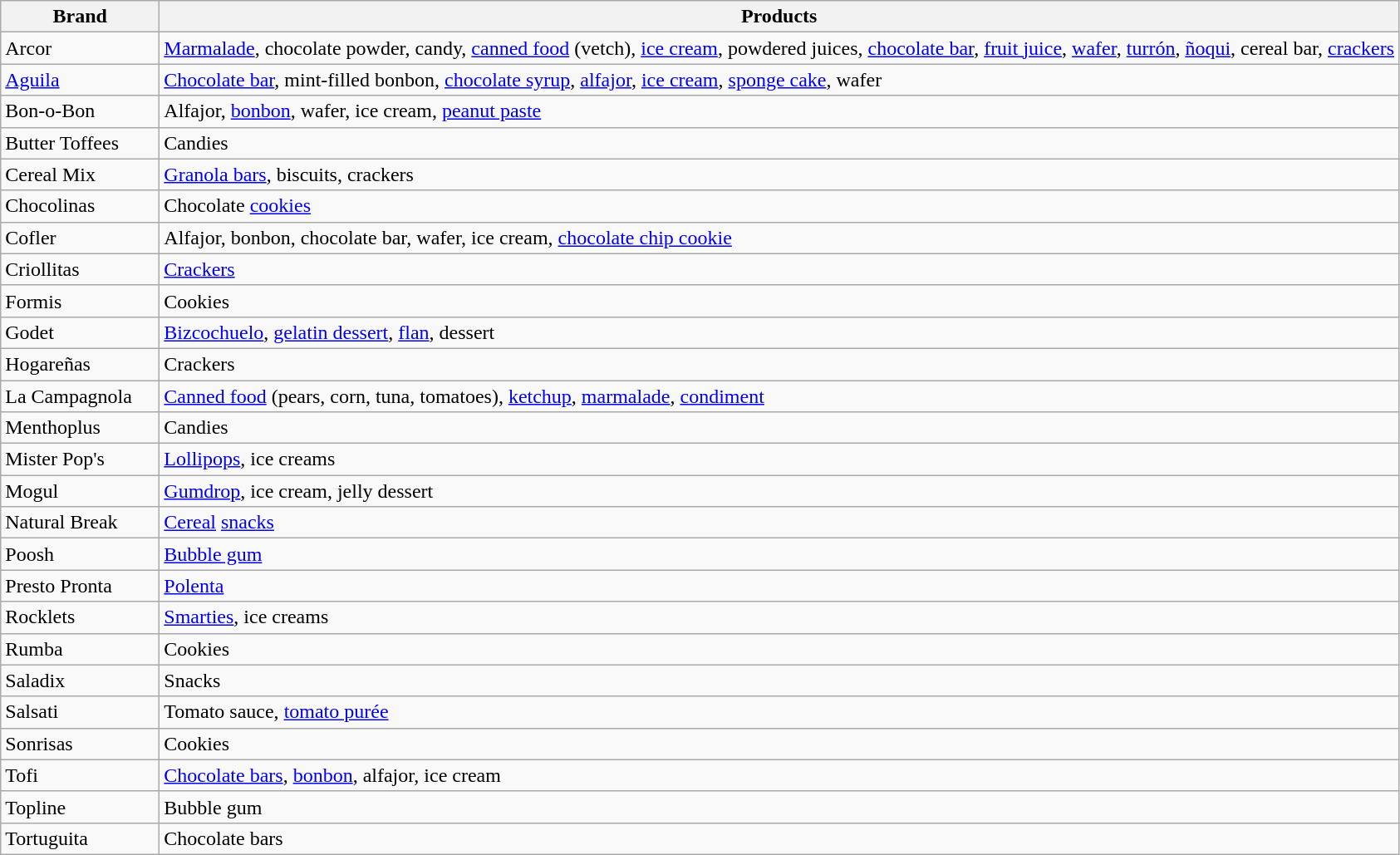<table class="wikitable sortable" style="text-align:left">
<tr>
<th width=120px>Brand</th>
<th>Products</th>
</tr>
<tr>
<td>Arcor</td>
<td><a href='#'>Marmalade</a>, chocolate powder, candy, <a href='#'>canned food</a> (vetch), <a href='#'>ice cream</a>, powdered juices, <a href='#'>chocolate bar</a>, <a href='#'>fruit juice</a>, <a href='#'>wafer</a>, <a href='#'>turrón</a>, <a href='#'>ñoqui</a>, cereal bar, <a href='#'>crackers</a></td>
</tr>
<tr>
<td><a href='#'>Aguila</a></td>
<td><a href='#'>Chocolate bar</a>, mint-filled bonbon, <a href='#'>chocolate syrup</a>, <a href='#'>alfajor</a>, <a href='#'>ice cream</a>, <a href='#'>sponge cake</a>, wafer</td>
</tr>
<tr>
<td>Bon-o-Bon</td>
<td>Alfajor, <a href='#'>bonbon</a>, wafer, ice cream, <a href='#'>peanut paste</a></td>
</tr>
<tr>
<td>Butter Toffees</td>
<td>Candies</td>
</tr>
<tr>
<td>Cereal Mix</td>
<td><a href='#'>Granola bars</a>, biscuits, crackers</td>
</tr>
<tr>
<td>Chocolinas </td>
<td>Chocolate <a href='#'>cookies</a></td>
</tr>
<tr>
<td>Cofler</td>
<td>Alfajor, bonbon, chocolate bar, wafer, ice cream, <a href='#'>chocolate chip cookie</a></td>
</tr>
<tr>
<td>Criollitas </td>
<td><a href='#'>Crackers</a></td>
</tr>
<tr>
<td>Formis</td>
<td>Cookies</td>
</tr>
<tr>
<td>Godet</td>
<td><a href='#'>Bizcochuelo</a>, <a href='#'>gelatin dessert</a>, <a href='#'>flan</a>, dessert</td>
</tr>
<tr>
<td>Hogareñas</td>
<td>Crackers</td>
</tr>
<tr>
<td>La Campagnola</td>
<td><a href='#'>Canned food</a> (pears, corn, tuna, tomatoes), <a href='#'>ketchup</a>, <a href='#'>marmalade</a>, <a href='#'>condiment</a></td>
</tr>
<tr>
<td>Menthoplus</td>
<td>Candies</td>
</tr>
<tr>
<td>Mister Pop's</td>
<td><a href='#'>Lollipops</a>, ice creams</td>
</tr>
<tr>
<td>Mogul</td>
<td><a href='#'>Gumdrop</a>, ice cream, jelly dessert</td>
</tr>
<tr>
<td>Natural Break</td>
<td><a href='#'>Cereal</a> <a href='#'>snacks</a></td>
</tr>
<tr>
<td>Poosh</td>
<td><a href='#'>Bubble gum</a></td>
</tr>
<tr>
<td>Presto Pronta</td>
<td><a href='#'>Polenta</a></td>
</tr>
<tr>
<td>Rocklets</td>
<td><a href='#'>Smarties</a>, ice creams</td>
</tr>
<tr>
<td>Rumba </td>
<td>Cookies</td>
</tr>
<tr>
<td>Saladix</td>
<td>Snacks</td>
</tr>
<tr>
<td>Salsati</td>
<td>Tomato sauce, <a href='#'>tomato purée</a></td>
</tr>
<tr>
<td>Sonrisas</td>
<td>Cookies</td>
</tr>
<tr>
<td>Tofi </td>
<td><a href='#'>Chocolate bars</a>, <a href='#'>bonbon</a>, alfajor, ice cream</td>
</tr>
<tr>
<td>Topline</td>
<td>Bubble gum</td>
</tr>
<tr>
<td>Tortuguita</td>
<td>Chocolate bars</td>
</tr>
</table>
